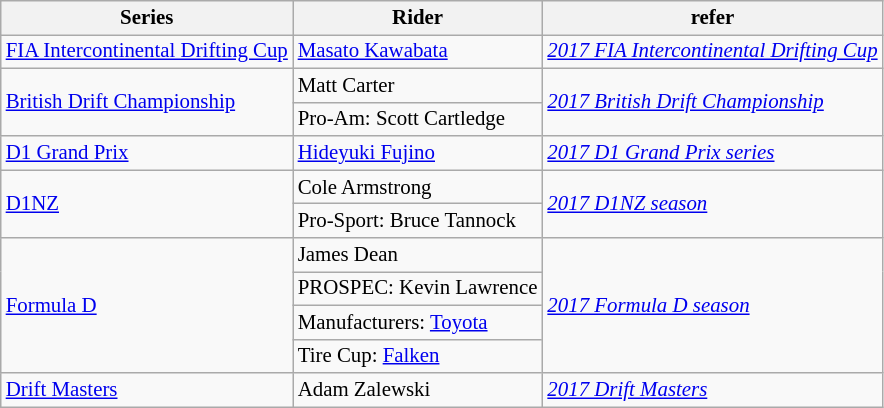<table class="wikitable" style="font-size:87%">
<tr>
<th>Series</th>
<th>Rider</th>
<th>refer</th>
</tr>
<tr>
<td><a href='#'>FIA Intercontinental Drifting Cup</a></td>
<td> <a href='#'>Masato Kawabata</a></td>
<td><em><a href='#'>2017 FIA Intercontinental Drifting Cup</a></em></td>
</tr>
<tr>
<td rowspan=2><a href='#'>British Drift Championship</a></td>
<td> Matt Carter</td>
<td rowspan=2><em><a href='#'>2017 British Drift Championship</a></em></td>
</tr>
<tr>
<td>Pro-Am:  Scott Cartledge</td>
</tr>
<tr>
<td><a href='#'>D1 Grand Prix</a></td>
<td> <a href='#'>Hideyuki Fujino</a></td>
<td><em><a href='#'>2017 D1 Grand Prix series</a></em></td>
</tr>
<tr>
<td rowspan=2><a href='#'>D1NZ</a></td>
<td> Cole Armstrong</td>
<td rowspan=2><em><a href='#'>2017 D1NZ season</a></em></td>
</tr>
<tr>
<td>Pro-Sport:  Bruce Tannock</td>
</tr>
<tr>
<td rowspan=4><a href='#'>Formula D</a></td>
<td> James Dean</td>
<td rowspan=4><em><a href='#'>2017 Formula D season</a></em></td>
</tr>
<tr>
<td>PROSPEC:  Kevin Lawrence</td>
</tr>
<tr>
<td>Manufacturers:  <a href='#'>Toyota</a></td>
</tr>
<tr>
<td>Tire Cup:  <a href='#'>Falken</a></td>
</tr>
<tr>
<td><a href='#'>Drift Masters</a></td>
<td> Adam Zalewski</td>
<td><em><a href='#'>2017 Drift Masters</a></em></td>
</tr>
</table>
